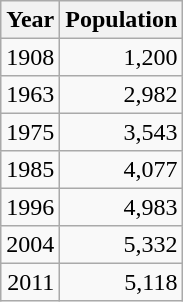<table class="wikitable" style="line-height:1.1em;">
<tr>
<th>Year</th>
<th>Population</th>
</tr>
<tr align="right">
<td>1908</td>
<td>1,200</td>
</tr>
<tr align="right">
<td>1963</td>
<td>2,982</td>
</tr>
<tr align="right">
<td>1975</td>
<td>3,543</td>
</tr>
<tr align="right">
<td>1985</td>
<td>4,077</td>
</tr>
<tr align="right">
<td>1996</td>
<td>4,983</td>
</tr>
<tr align="right">
<td>2004</td>
<td>5,332</td>
</tr>
<tr align="right">
<td>2011</td>
<td>5,118</td>
</tr>
</table>
